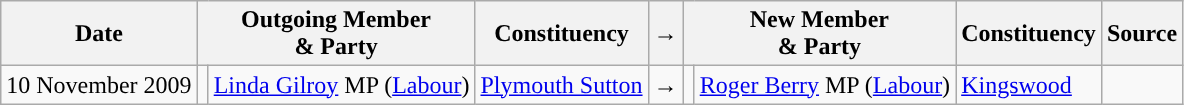<table class="wikitable">
<tr>
<th colspan="1">Date</th>
<th colspan="2">Outgoing Member<br>& Party</th>
<th colspan="1">Constituency</th>
<th colspan="1">→</th>
<th colspan="2">New Member<br>& Party</th>
<th colspan="1">Constituency</th>
<th colspan="1">Source</th>
</tr>
<tr>
<td>10 November 2009</td>
<td style="color:inherit;background:"></td>
<td><a href='#'>Linda Gilroy</a> MP (<a href='#'>Labour</a>)</td>
<td><a href='#'>Plymouth Sutton</a></td>
<td>→</td>
<td style="color:inherit;background:"></td>
<td><a href='#'>Roger Berry</a> MP (<a href='#'>Labour</a>)</td>
<td><a href='#'>Kingswood</a></td>
<td></td>
</tr>
</table>
